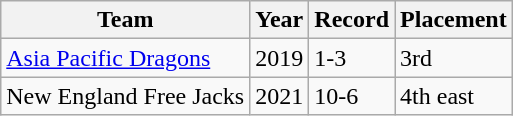<table class="wikitable">
<tr>
<th>Team</th>
<th>Year</th>
<th>Record</th>
<th>Placement</th>
</tr>
<tr>
<td><a href='#'>Asia Pacific Dragons</a></td>
<td>2019</td>
<td>1-3</td>
<td>3rd</td>
</tr>
<tr>
<td>New England Free Jacks</td>
<td>2021</td>
<td>10-6</td>
<td>4th east</td>
</tr>
</table>
